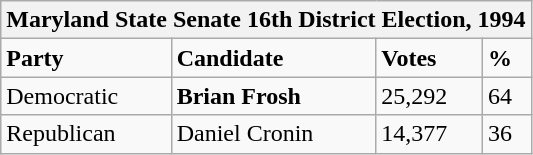<table class="wikitable">
<tr>
<th colspan="4">Maryland State Senate 16th District Election, 1994</th>
</tr>
<tr>
<td><strong>Party</strong></td>
<td><strong>Candidate</strong></td>
<td><strong>Votes</strong></td>
<td><strong>%</strong></td>
</tr>
<tr>
<td>Democratic</td>
<td><strong>Brian Frosh</strong></td>
<td>25,292</td>
<td>64</td>
</tr>
<tr>
<td>Republican</td>
<td>Daniel Cronin</td>
<td>14,377</td>
<td>36</td>
</tr>
</table>
